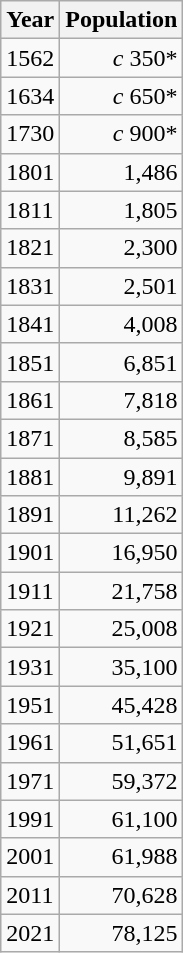<table class="wikitable">
<tr>
<th>Year</th>
<th>Population</th>
</tr>
<tr>
<td>1562</td>
<td align="right"><em>c</em> 350*</td>
</tr>
<tr>
<td>1634</td>
<td align="right"><em>c</em> 650*</td>
</tr>
<tr>
<td>1730</td>
<td align="right"><em>c</em> 900*</td>
</tr>
<tr>
<td>1801</td>
<td align="right">1,486</td>
</tr>
<tr>
<td>1811</td>
<td align="right">1,805</td>
</tr>
<tr>
<td>1821</td>
<td align="right">2,300</td>
</tr>
<tr>
<td>1831</td>
<td align="right">2,501</td>
</tr>
<tr>
<td>1841</td>
<td align="right">4,008</td>
</tr>
<tr>
<td>1851</td>
<td align="right">6,851</td>
</tr>
<tr>
<td>1861</td>
<td align="right">7,818</td>
</tr>
<tr>
<td>1871</td>
<td align="right">8,585</td>
</tr>
<tr>
<td>1881</td>
<td align="right">9,891</td>
</tr>
<tr>
<td>1891</td>
<td align="right">11,262</td>
</tr>
<tr>
<td>1901</td>
<td align="right">16,950</td>
</tr>
<tr>
<td>1911</td>
<td align="right">21,758</td>
</tr>
<tr>
<td>1921</td>
<td align="right">25,008</td>
</tr>
<tr>
<td>1931</td>
<td align="right">35,100</td>
</tr>
<tr>
<td>1951</td>
<td align="right">45,428</td>
</tr>
<tr>
<td>1961</td>
<td align="right">51,651</td>
</tr>
<tr>
<td>1971</td>
<td align="right">59,372</td>
</tr>
<tr>
<td>1991</td>
<td align="right">61,100</td>
</tr>
<tr>
<td>2001</td>
<td align="right">61,988</td>
</tr>
<tr>
<td>2011</td>
<td align="right">70,628</td>
</tr>
<tr>
<td>2021</td>
<td align="right">78,125</td>
</tr>
</table>
